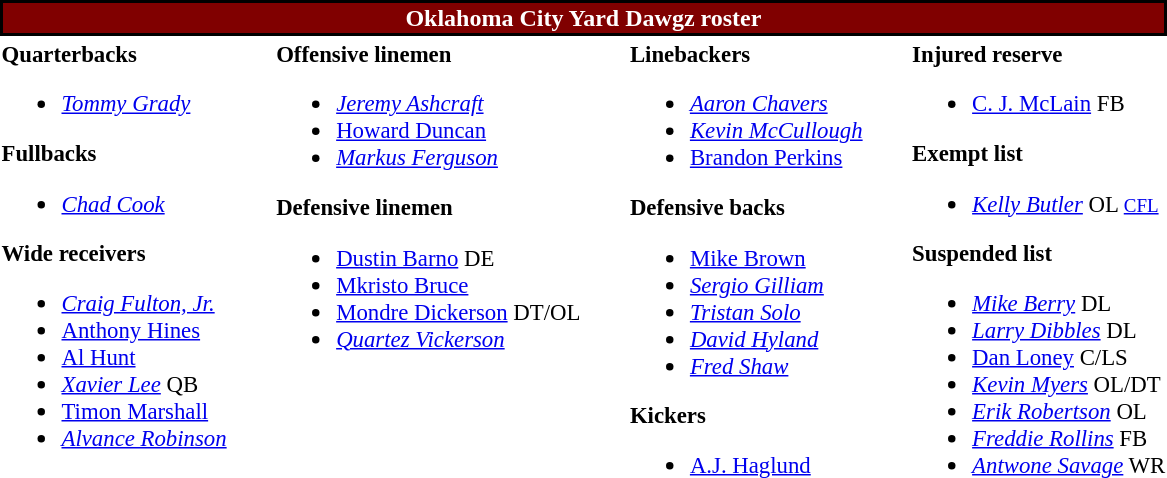<table class="toccolours" style="text-align: left;">
<tr>
<th colspan="7" style="text-align:center; color:white; background-color:#800000; border: 2px solid #000;">Oklahoma City Yard Dawgz roster</th>
</tr>
<tr>
<td style="font-size: 95%;vertical-align:top;"><strong>Quarterbacks</strong><br><ul><li> <em><a href='#'>Tommy Grady</a></em></li></ul><strong>Fullbacks</strong><ul><li> <em><a href='#'>Chad Cook</a></em></li></ul><strong>Wide receivers</strong><ul><li> <em><a href='#'>Craig Fulton, Jr.</a></em></li><li> <a href='#'>Anthony Hines</a></li><li> <a href='#'>Al Hunt</a></li><li> <em><a href='#'>Xavier Lee</a></em> QB</li><li> <a href='#'>Timon Marshall</a></li><li> <em><a href='#'>Alvance Robinson</a></em></li></ul></td>
<td style="width: 25px;"></td>
<td style="font-size: 95%;vertical-align:top;"><strong>Offensive linemen</strong><br><ul><li> <em><a href='#'>Jeremy Ashcraft</a></em></li><li> <a href='#'>Howard Duncan</a></li><li> <em><a href='#'>Markus Ferguson</a></em></li></ul><strong>Defensive linemen</strong><ul><li> <a href='#'>Dustin Barno</a> DE</li><li> <a href='#'>Mkristo Bruce</a></li><li> <a href='#'>Mondre Dickerson</a> DT/OL</li><li> <em><a href='#'>Quartez Vickerson</a></em></li></ul></td>
<td style="width: 25px;"></td>
<td style="font-size: 95%;vertical-align:top;"><strong>Linebackers</strong><br><ul><li> <em><a href='#'>Aaron Chavers</a></em></li><li> <em><a href='#'>Kevin McCullough</a></em></li><li> <a href='#'>Brandon Perkins</a></li></ul><strong>Defensive backs</strong><ul><li> <a href='#'>Mike Brown</a></li><li> <em><a href='#'>Sergio Gilliam</a></em></li><li> <em><a href='#'>Tristan Solo</a></em></li><li> <em><a href='#'>David Hyland</a></em></li><li> <em><a href='#'>Fred Shaw</a></em></li></ul><strong>Kickers</strong><ul><li> <a href='#'>A.J. Haglund</a></li></ul></td>
<td style="width: 25px;"></td>
<td style="font-size: 95%;vertical-align:top;"><strong>Injured reserve</strong><br><ul><li> <a href='#'>C. J. McLain</a> FB</li></ul><strong>Exempt list</strong><ul><li> <em><a href='#'>Kelly Butler</a></em> OL <small><a href='#'>CFL</a></small></li></ul><strong>Suspended list</strong><ul><li> <em><a href='#'>Mike Berry</a></em> DL</li><li> <em><a href='#'>Larry Dibbles</a></em> DL</li><li> <a href='#'>Dan Loney</a> C/LS</li><li> <em><a href='#'>Kevin Myers</a></em> OL/DT</li><li> <em><a href='#'>Erik Robertson</a></em> OL</li><li> <em><a href='#'>Freddie Rollins</a></em> FB</li><li> <em><a href='#'>Antwone Savage</a></em> WR</li></ul></td>
</tr>
<tr>
</tr>
</table>
